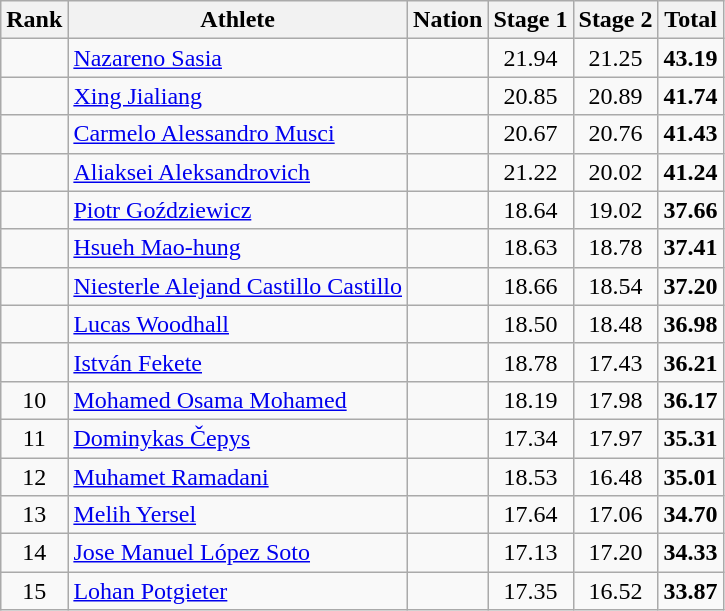<table class="wikitable sortable" style="text-align:center">
<tr>
<th>Rank</th>
<th>Athlete</th>
<th>Nation</th>
<th>Stage 1</th>
<th>Stage 2</th>
<th>Total</th>
</tr>
<tr>
<td></td>
<td align=left><a href='#'>Nazareno Sasia</a></td>
<td align=left></td>
<td>21.94</td>
<td>21.25</td>
<td><strong>43.19</strong></td>
</tr>
<tr>
<td></td>
<td align=left><a href='#'>Xing Jialiang</a></td>
<td align=left></td>
<td>20.85</td>
<td>20.89</td>
<td><strong>41.74</strong></td>
</tr>
<tr>
<td></td>
<td align=left><a href='#'>Carmelo Alessandro Musci</a></td>
<td align=left></td>
<td>20.67</td>
<td>20.76</td>
<td><strong>41.43</strong></td>
</tr>
<tr>
<td></td>
<td align=left><a href='#'>Aliaksei Aleksandrovich</a></td>
<td align=left></td>
<td>21.22</td>
<td>20.02</td>
<td><strong>41.24</strong></td>
</tr>
<tr>
<td></td>
<td align=left><a href='#'>Piotr Goździewicz</a></td>
<td align=left></td>
<td>18.64</td>
<td>19.02</td>
<td><strong>37.66</strong></td>
</tr>
<tr>
<td></td>
<td align=left><a href='#'>Hsueh Mao-hung</a></td>
<td align=left></td>
<td>18.63</td>
<td>18.78</td>
<td><strong>37.41</strong></td>
</tr>
<tr>
<td></td>
<td align=left><a href='#'>Niesterle Alejand Castillo Castillo</a></td>
<td align=left></td>
<td>18.66</td>
<td>18.54</td>
<td><strong>37.20</strong></td>
</tr>
<tr>
<td></td>
<td align=left><a href='#'>Lucas Woodhall</a></td>
<td align=left></td>
<td>18.50</td>
<td>18.48</td>
<td><strong>36.98</strong></td>
</tr>
<tr>
<td></td>
<td align=left><a href='#'>István Fekete</a></td>
<td align=left></td>
<td>18.78</td>
<td>17.43</td>
<td><strong>36.21</strong></td>
</tr>
<tr>
<td>10</td>
<td align=left><a href='#'>Mohamed Osama Mohamed</a></td>
<td align=left></td>
<td>18.19</td>
<td>17.98</td>
<td><strong>36.17</strong></td>
</tr>
<tr>
<td>11</td>
<td align=left><a href='#'>Dominykas Čepys</a></td>
<td align=left></td>
<td>17.34</td>
<td>17.97</td>
<td><strong>35.31</strong></td>
</tr>
<tr>
<td>12</td>
<td align=left><a href='#'>Muhamet Ramadani</a></td>
<td align=left></td>
<td>18.53</td>
<td>16.48</td>
<td><strong>35.01</strong></td>
</tr>
<tr>
<td>13</td>
<td align=left><a href='#'>Melih Yersel</a></td>
<td align=left></td>
<td>17.64</td>
<td>17.06</td>
<td><strong>34.70</strong></td>
</tr>
<tr>
<td>14</td>
<td align=left><a href='#'>Jose Manuel López Soto</a></td>
<td align=left></td>
<td>17.13</td>
<td>17.20</td>
<td><strong>34.33</strong></td>
</tr>
<tr>
<td>15</td>
<td align=left><a href='#'>Lohan Potgieter</a></td>
<td align=left></td>
<td>17.35</td>
<td>16.52</td>
<td><strong>33.87</strong></td>
</tr>
</table>
